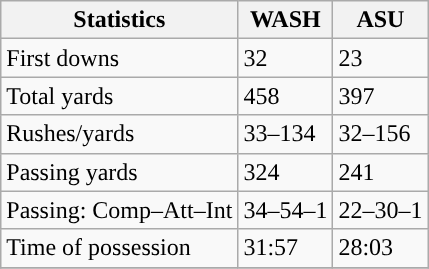<table class="wikitable" style="float: left;">
<tr>
<th>Statistics</th>
<th>WASH</th>
<th>ASU</th>
</tr>
<tr>
<td>First downs</td>
<td>32</td>
<td>23</td>
</tr>
<tr>
<td>Total yards</td>
<td>458</td>
<td>397</td>
</tr>
<tr>
<td>Rushes/yards</td>
<td>33–134</td>
<td>32–156</td>
</tr>
<tr>
<td>Passing yards</td>
<td>324</td>
<td>241</td>
</tr>
<tr>
<td>Passing: Comp–Att–Int</td>
<td>34–54–1</td>
<td>22–30–1</td>
</tr>
<tr>
<td>Time of possession</td>
<td>31:57</td>
<td>28:03</td>
</tr>
<tr>
</tr>
</table>
